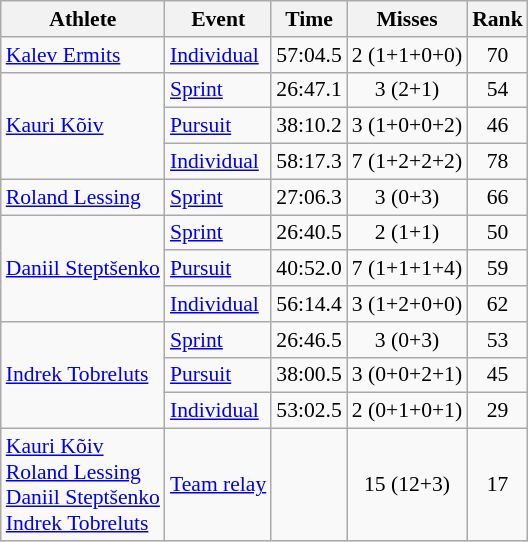<table class="wikitable" style="font-size:90%">
<tr>
<th>Athlete</th>
<th>Event</th>
<th>Time</th>
<th>Misses</th>
<th>Rank</th>
</tr>
<tr align=center>
<td align=left><a href='#'>Kalev Ermits</a></td>
<td align=left><a href='#'>Individual</a></td>
<td>57:04.5</td>
<td>2 (1+1+0+0)</td>
<td>70</td>
</tr>
<tr align=center>
<td align=left rowspan=3><a href='#'>Kauri Kõiv</a></td>
<td align=left><a href='#'>Sprint</a></td>
<td>26:47.1</td>
<td>3 (2+1)</td>
<td>54</td>
</tr>
<tr align=center>
<td align=left><a href='#'>Pursuit</a></td>
<td>38:10.2</td>
<td>3 (1+0+0+2)</td>
<td>46</td>
</tr>
<tr align=center>
<td align=left><a href='#'>Individual</a></td>
<td>58:17.3</td>
<td>7 (1+2+2+2)</td>
<td>78</td>
</tr>
<tr align=center>
<td align=left><a href='#'>Roland Lessing</a></td>
<td align=left><a href='#'>Sprint</a></td>
<td>27:06.3</td>
<td>3 (0+3)</td>
<td>66</td>
</tr>
<tr align=center>
<td align=left rowspan=3><a href='#'>Daniil Steptšenko</a></td>
<td align=left><a href='#'>Sprint</a></td>
<td>26:40.5</td>
<td>2 (1+1)</td>
<td>50</td>
</tr>
<tr align=center>
<td align=left><a href='#'>Pursuit</a></td>
<td>40:52.0</td>
<td>7 (1+1+1+4)</td>
<td>59</td>
</tr>
<tr align=center>
<td align=left><a href='#'>Individual</a></td>
<td>56:14.4</td>
<td>3 (1+2+0+0)</td>
<td>62</td>
</tr>
<tr align=center>
<td align=left rowspan=3><a href='#'>Indrek Tobreluts</a></td>
<td align=left><a href='#'>Sprint</a></td>
<td>26:46.5</td>
<td>3 (0+3)</td>
<td>53</td>
</tr>
<tr align=center>
<td align=left><a href='#'>Pursuit</a></td>
<td>38:00.5</td>
<td>3 (0+0+2+1)</td>
<td>45</td>
</tr>
<tr align=center>
<td align=left><a href='#'>Individual</a></td>
<td>53:02.5</td>
<td>2 (0+1+0+1)</td>
<td>29</td>
</tr>
<tr align=center>
<td align=left><a href='#'>Kauri Kõiv</a><br><a href='#'>Roland Lessing</a><br><a href='#'>Daniil Steptšenko</a><br><a href='#'>Indrek Tobreluts</a></td>
<td align=left><a href='#'>Team relay</a></td>
<td></td>
<td>15 (12+3)</td>
<td>17</td>
</tr>
</table>
